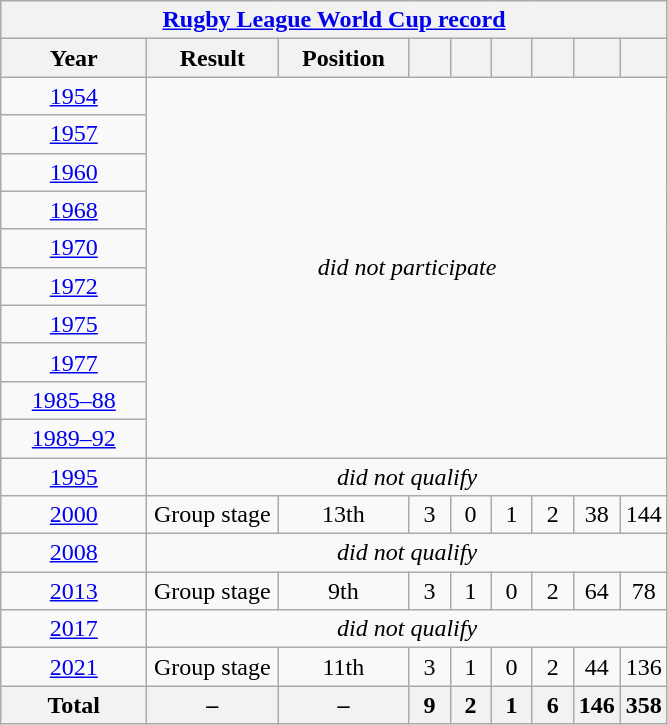<table class="wikitable" style="text-align: center;">
<tr>
<th colspan="9"><a href='#'>Rugby League World Cup record</a></th>
</tr>
<tr>
<th style="width:90px;">Year</th>
<th style="width:80px;">Result</th>
<th style="width:80px;">Position</th>
<th style="width:20px;"></th>
<th style="width:20px;"></th>
<th style="width:20px;"></th>
<th style="width:20px;"></th>
<th style="width:20px;"></th>
<th style="width:20px;"></th>
</tr>
<tr>
<td> <a href='#'>1954</a></td>
<td rowspan="10" colspan="8"><em>did not participate</em></td>
</tr>
<tr>
<td> <a href='#'>1957</a></td>
</tr>
<tr>
<td> <a href='#'>1960</a></td>
</tr>
<tr>
<td>  <a href='#'>1968</a></td>
</tr>
<tr>
<td> <a href='#'>1970</a></td>
</tr>
<tr>
<td> <a href='#'>1972</a></td>
</tr>
<tr>
<td><a href='#'>1975</a></td>
</tr>
<tr>
<td>  <a href='#'>1977</a></td>
</tr>
<tr>
<td><a href='#'>1985–88</a></td>
</tr>
<tr>
<td><a href='#'>1989–92</a></td>
</tr>
<tr>
<td> <a href='#'>1995</a></td>
<td colspan="8"><em>did not qualify</em></td>
</tr>
<tr>
<td>   <a href='#'>2000</a></td>
<td>Group stage</td>
<td>13th</td>
<td>3</td>
<td>0</td>
<td>1</td>
<td>2</td>
<td>38</td>
<td>144</td>
</tr>
<tr>
<td> <a href='#'>2008</a></td>
<td colspan="8"><em>did not qualify</em></td>
</tr>
<tr>
<td>  <a href='#'>2013</a></td>
<td>Group stage</td>
<td>9th</td>
<td>3</td>
<td>1</td>
<td>0</td>
<td>2</td>
<td>64</td>
<td>78</td>
</tr>
<tr>
<td>    <a href='#'>2017</a></td>
<td colspan="8"><em>did not qualify</em></td>
</tr>
<tr>
<td>  <a href='#'>2021</a></td>
<td>Group stage</td>
<td>11th</td>
<td>3</td>
<td>1</td>
<td>0</td>
<td>2</td>
<td>44</td>
<td>136</td>
</tr>
<tr>
<th>Total</th>
<th>–</th>
<th>–</th>
<th>9</th>
<th>2</th>
<th>1</th>
<th>6</th>
<th>146</th>
<th>358</th>
</tr>
</table>
